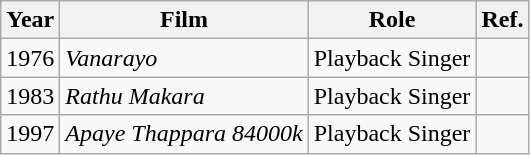<table class="wikitable">
<tr>
<th>Year</th>
<th>Film</th>
<th>Role</th>
<th>Ref.</th>
</tr>
<tr>
<td>1976</td>
<td><em>Vanarayo</em></td>
<td>Playback Singer</td>
<td></td>
</tr>
<tr>
<td>1983</td>
<td><em>Rathu Makara</em></td>
<td>Playback Singer</td>
<td></td>
</tr>
<tr>
<td>1997</td>
<td><em>Apaye Thappara 84000k</em></td>
<td>Playback Singer</td>
<td></td>
</tr>
</table>
